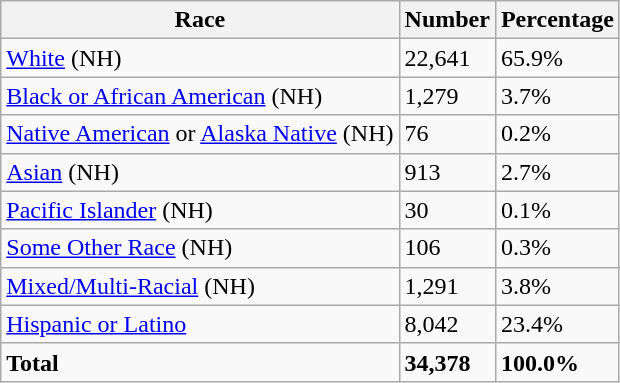<table class="wikitable">
<tr>
<th>Race</th>
<th>Number</th>
<th>Percentage</th>
</tr>
<tr>
<td><a href='#'>White</a> (NH)</td>
<td>22,641</td>
<td>65.9%</td>
</tr>
<tr>
<td><a href='#'>Black or African American</a> (NH)</td>
<td>1,279</td>
<td>3.7%</td>
</tr>
<tr>
<td><a href='#'>Native American</a> or <a href='#'>Alaska Native</a> (NH)</td>
<td>76</td>
<td>0.2%</td>
</tr>
<tr>
<td><a href='#'>Asian</a> (NH)</td>
<td>913</td>
<td>2.7%</td>
</tr>
<tr>
<td><a href='#'>Pacific Islander</a> (NH)</td>
<td>30</td>
<td>0.1%</td>
</tr>
<tr>
<td><a href='#'>Some Other Race</a> (NH)</td>
<td>106</td>
<td>0.3%</td>
</tr>
<tr>
<td><a href='#'>Mixed/Multi-Racial</a> (NH)</td>
<td>1,291</td>
<td>3.8%</td>
</tr>
<tr>
<td><a href='#'>Hispanic or Latino</a></td>
<td>8,042</td>
<td>23.4%</td>
</tr>
<tr>
<td><strong>Total</strong></td>
<td><strong>34,378</strong></td>
<td><strong>100.0%</strong></td>
</tr>
</table>
